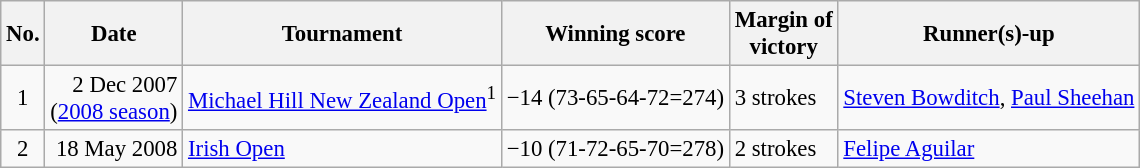<table class="wikitable" style="font-size:95%;">
<tr>
<th>No.</th>
<th>Date</th>
<th>Tournament</th>
<th>Winning score</th>
<th>Margin of<br>victory</th>
<th>Runner(s)-up</th>
</tr>
<tr>
<td align=center>1</td>
<td align=right>2 Dec 2007<br>(<a href='#'>2008 season</a>)</td>
<td><a href='#'>Michael Hill New Zealand Open</a><sup>1</sup></td>
<td>−14 (73-65-64-72=274)</td>
<td>3 strokes</td>
<td> <a href='#'>Steven Bowditch</a>,  <a href='#'>Paul Sheehan</a></td>
</tr>
<tr>
<td align=center>2</td>
<td align=right>18 May 2008</td>
<td><a href='#'>Irish Open</a></td>
<td>−10 (71-72-65-70=278)</td>
<td>2 strokes</td>
<td> <a href='#'>Felipe Aguilar</a></td>
</tr>
</table>
